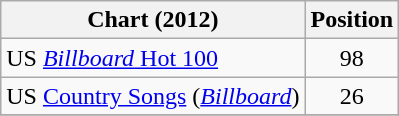<table class="wikitable sortable">
<tr>
<th scope="col">Chart (2012)</th>
<th scope="col">Position</th>
</tr>
<tr>
<td>US <a href='#'><em>Billboard</em> Hot 100</a></td>
<td style="text-align:center;">98</td>
</tr>
<tr>
<td>US <a href='#'>Country Songs</a> (<em><a href='#'>Billboard</a></em>)</td>
<td align="center">26</td>
</tr>
<tr>
</tr>
</table>
